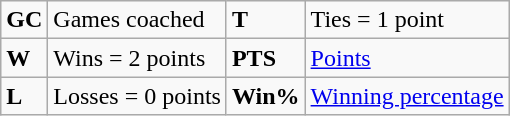<table class="wikitable">
<tr>
<td><strong>GC</strong></td>
<td>Games coached</td>
<td><strong>T</strong></td>
<td>Ties = 1 point</td>
</tr>
<tr>
<td><strong>W</strong></td>
<td>Wins = 2 points</td>
<td><strong>PTS</strong></td>
<td><a href='#'>Points</a></td>
</tr>
<tr>
<td><strong>L</strong></td>
<td>Losses = 0 points</td>
<td><strong>Win%</strong></td>
<td><a href='#'>Winning percentage</a></td>
</tr>
</table>
